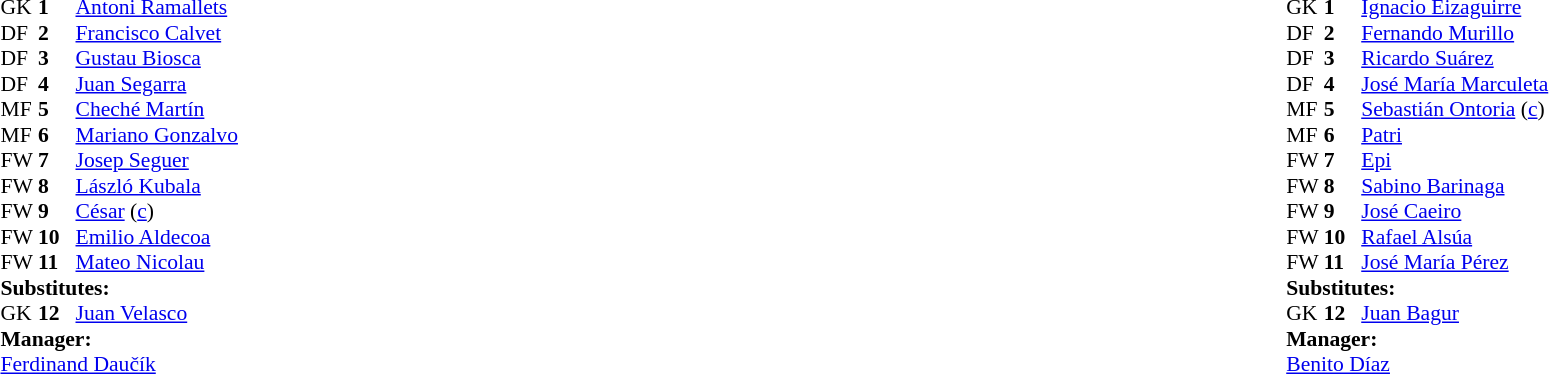<table width="100%">
<tr>
<td valign="top" width="50%"><br><table style="font-size: 90%" cellspacing="0" cellpadding="0">
<tr>
<td colspan="4"></td>
</tr>
<tr>
<th width="25"></th>
<th width="25"></th>
</tr>
<tr>
<td>GK</td>
<td><strong>1</strong></td>
<td> <a href='#'>Antoni Ramallets</a></td>
<td></td>
<td></td>
</tr>
<tr>
<td>DF</td>
<td><strong>2</strong></td>
<td> <a href='#'>Francisco Calvet</a></td>
</tr>
<tr>
<td>DF</td>
<td><strong>3</strong></td>
<td> <a href='#'>Gustau Biosca</a></td>
</tr>
<tr>
<td>DF</td>
<td><strong>4</strong></td>
<td> <a href='#'>Juan Segarra</a></td>
</tr>
<tr>
<td>MF</td>
<td><strong>5</strong></td>
<td> <a href='#'>Cheché Martín</a></td>
</tr>
<tr>
<td>MF</td>
<td><strong>6</strong></td>
<td> <a href='#'>Mariano Gonzalvo</a></td>
</tr>
<tr>
<td>FW</td>
<td><strong>7</strong></td>
<td> <a href='#'>Josep Seguer</a></td>
</tr>
<tr>
<td>FW</td>
<td><strong>8</strong></td>
<td> <a href='#'>László Kubala</a></td>
</tr>
<tr>
<td>FW</td>
<td><strong>9</strong></td>
<td> <a href='#'>César</a> (<a href='#'>c</a>)</td>
</tr>
<tr>
<td>FW</td>
<td><strong>10</strong></td>
<td> <a href='#'>Emilio Aldecoa</a></td>
</tr>
<tr>
<td>FW</td>
<td><strong>11</strong></td>
<td> <a href='#'>Mateo Nicolau</a></td>
</tr>
<tr>
<td colspan=4><strong>Substitutes:</strong></td>
</tr>
<tr>
<td>GK</td>
<td><strong>12</strong></td>
<td> <a href='#'>Juan Velasco</a></td>
<td></td>
<td></td>
</tr>
<tr>
<td colspan=4><strong>Manager:</strong></td>
</tr>
<tr>
<td colspan="4"> <a href='#'>Ferdinand Daučík</a></td>
</tr>
</table>
</td>
<td valign="top" width="50%"><br><table style="font-size: 90%" cellspacing="0" cellpadding="0" align=center>
<tr>
<td colspan="4"></td>
</tr>
<tr>
<th width="25"></th>
<th width="25"></th>
</tr>
<tr>
<td>GK</td>
<td><strong>1</strong></td>
<td> <a href='#'>Ignacio Eizaguirre</a></td>
<td></td>
<td></td>
</tr>
<tr>
<td>DF</td>
<td><strong>2</strong></td>
<td> <a href='#'>Fernando Murillo</a></td>
</tr>
<tr>
<td>DF</td>
<td><strong>3</strong></td>
<td> <a href='#'>Ricardo Suárez</a></td>
</tr>
<tr>
<td>DF</td>
<td><strong>4</strong></td>
<td> <a href='#'>José María Marculeta</a></td>
</tr>
<tr>
<td>MF</td>
<td><strong>5</strong></td>
<td> <a href='#'>Sebastián Ontoria</a> (<a href='#'>c</a>)</td>
</tr>
<tr>
<td>MF</td>
<td><strong>6</strong></td>
<td> <a href='#'>Patri</a></td>
</tr>
<tr>
<td>FW</td>
<td><strong>7</strong></td>
<td> <a href='#'>Epi</a></td>
</tr>
<tr>
<td>FW</td>
<td><strong>8</strong></td>
<td> <a href='#'>Sabino Barinaga</a></td>
</tr>
<tr>
<td>FW</td>
<td><strong>9</strong></td>
<td> <a href='#'>José Caeiro</a></td>
</tr>
<tr>
<td>FW</td>
<td><strong>10</strong></td>
<td> <a href='#'>Rafael Alsúa</a></td>
</tr>
<tr>
<td>FW</td>
<td><strong>11</strong></td>
<td> <a href='#'>José María Pérez</a></td>
</tr>
<tr>
<td colspan=4><strong>Substitutes:</strong></td>
</tr>
<tr>
<td>GK</td>
<td><strong>12</strong></td>
<td> <a href='#'>Juan Bagur</a></td>
<td></td>
<td></td>
</tr>
<tr>
<td colspan=4><strong>Manager:</strong></td>
</tr>
<tr>
<td colspan="4"> <a href='#'>Benito Díaz</a></td>
</tr>
<tr>
</tr>
</table>
</td>
</tr>
</table>
